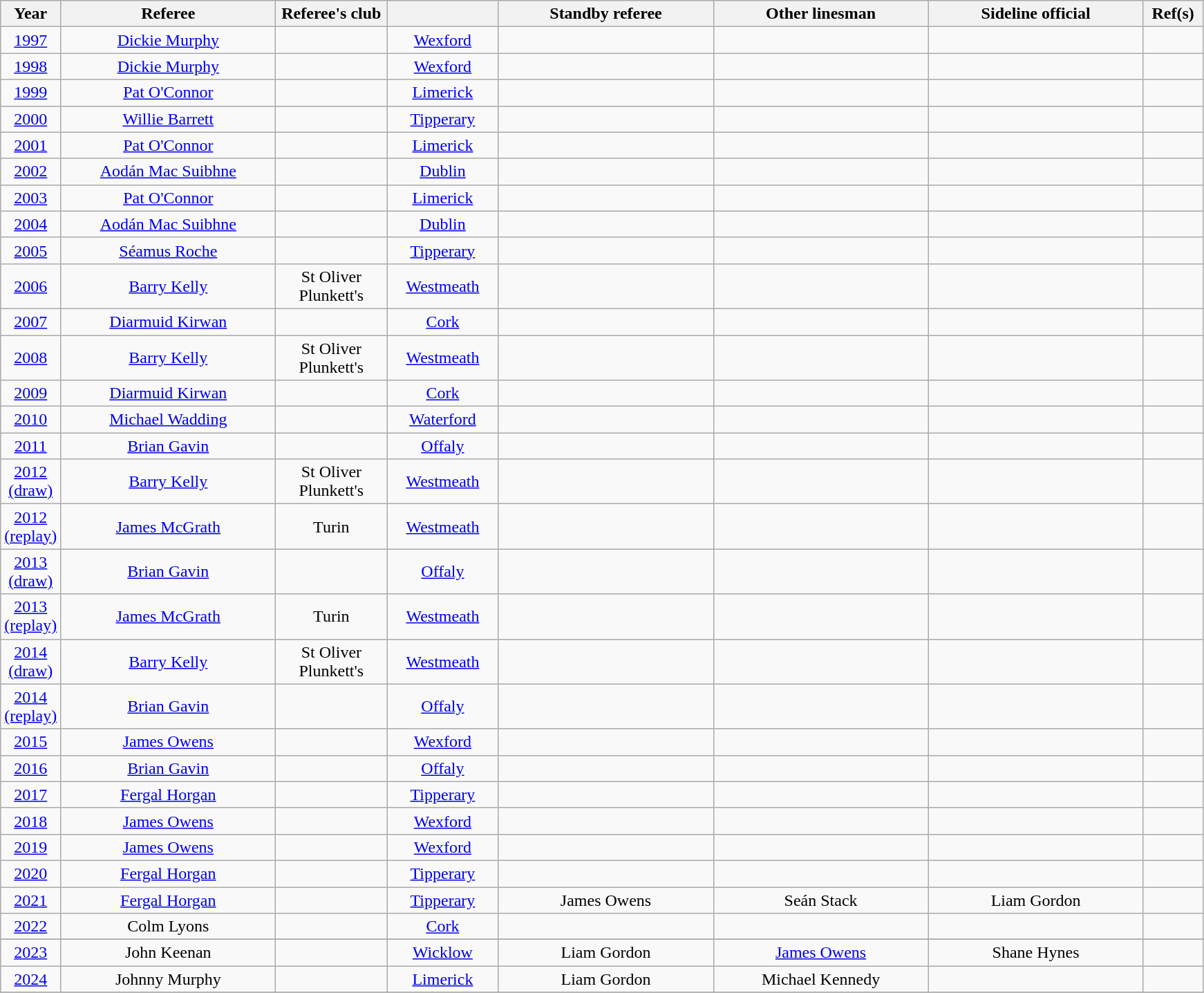<table class="wikitable" style="text-align:center">
<tr>
<th style=width:50px>Year</th>
<th style=width:200px>Referee</th>
<th style=width:100px>Referee's club</th>
<th style=width:100px></th>
<th style=width:200px>Standby referee</th>
<th style=width:200px>Other linesman</th>
<th style=width:200px>Sideline official</th>
<th style=width:50px>Ref(s)</th>
</tr>
<tr>
<td><a href='#'>1997</a></td>
<td><a href='#'>Dickie Murphy</a></td>
<td></td>
<td><a href='#'>Wexford</a></td>
<td></td>
<td></td>
<td></td>
<td></td>
</tr>
<tr>
<td><a href='#'>1998</a></td>
<td><a href='#'>Dickie Murphy</a></td>
<td></td>
<td><a href='#'>Wexford</a></td>
<td></td>
<td></td>
<td></td>
<td></td>
</tr>
<tr>
<td><a href='#'>1999</a></td>
<td><a href='#'>Pat O'Connor</a></td>
<td></td>
<td><a href='#'>Limerick</a></td>
<td></td>
<td></td>
<td></td>
<td></td>
</tr>
<tr>
<td><a href='#'>2000</a></td>
<td><a href='#'>Willie Barrett</a></td>
<td></td>
<td><a href='#'>Tipperary</a></td>
<td></td>
<td></td>
<td></td>
<td></td>
</tr>
<tr>
<td><a href='#'>2001</a></td>
<td><a href='#'>Pat O'Connor</a></td>
<td></td>
<td><a href='#'>Limerick</a></td>
<td></td>
<td></td>
<td></td>
<td></td>
</tr>
<tr>
<td><a href='#'>2002</a></td>
<td><a href='#'>Aodán Mac Suibhne</a></td>
<td></td>
<td><a href='#'>Dublin</a></td>
<td></td>
<td></td>
<td></td>
<td></td>
</tr>
<tr>
<td><a href='#'>2003</a></td>
<td><a href='#'>Pat O'Connor</a></td>
<td></td>
<td><a href='#'>Limerick</a></td>
<td></td>
<td></td>
<td></td>
<td></td>
</tr>
<tr>
<td><a href='#'>2004</a></td>
<td><a href='#'>Aodán Mac Suibhne</a></td>
<td></td>
<td><a href='#'>Dublin</a></td>
<td></td>
<td></td>
<td></td>
<td></td>
</tr>
<tr>
<td><a href='#'>2005</a></td>
<td><a href='#'>Séamus Roche</a></td>
<td></td>
<td><a href='#'>Tipperary</a></td>
<td></td>
<td></td>
<td></td>
<td></td>
</tr>
<tr>
<td><a href='#'>2006</a></td>
<td><a href='#'>Barry Kelly</a></td>
<td>St Oliver Plunkett's</td>
<td><a href='#'>Westmeath</a></td>
<td></td>
<td></td>
<td></td>
<td></td>
</tr>
<tr>
<td><a href='#'>2007</a></td>
<td><a href='#'>Diarmuid Kirwan</a></td>
<td></td>
<td><a href='#'>Cork</a></td>
<td></td>
<td></td>
<td></td>
<td></td>
</tr>
<tr>
<td><a href='#'>2008</a></td>
<td><a href='#'>Barry Kelly</a></td>
<td>St Oliver Plunkett's</td>
<td><a href='#'>Westmeath</a></td>
<td></td>
<td></td>
<td></td>
<td></td>
</tr>
<tr>
<td><a href='#'>2009</a></td>
<td><a href='#'>Diarmuid Kirwan</a></td>
<td></td>
<td><a href='#'>Cork</a></td>
<td></td>
<td></td>
<td></td>
<td></td>
</tr>
<tr>
<td><a href='#'>2010</a></td>
<td><a href='#'>Michael Wadding</a></td>
<td></td>
<td><a href='#'>Waterford</a></td>
<td></td>
<td></td>
<td></td>
<td></td>
</tr>
<tr>
<td><a href='#'>2011</a></td>
<td><a href='#'>Brian Gavin</a></td>
<td></td>
<td><a href='#'>Offaly</a></td>
<td></td>
<td></td>
<td></td>
<td></td>
</tr>
<tr>
<td><a href='#'>2012 (draw)</a></td>
<td><a href='#'>Barry Kelly</a></td>
<td>St Oliver Plunkett's</td>
<td><a href='#'>Westmeath</a></td>
<td></td>
<td></td>
<td></td>
<td></td>
</tr>
<tr>
<td><a href='#'>2012 (replay)</a></td>
<td><a href='#'>James McGrath</a></td>
<td>Turin</td>
<td><a href='#'>Westmeath</a></td>
<td></td>
<td></td>
<td></td>
<td></td>
</tr>
<tr>
<td><a href='#'>2013 (draw)</a></td>
<td><a href='#'>Brian Gavin</a></td>
<td></td>
<td><a href='#'>Offaly</a></td>
<td></td>
<td></td>
<td></td>
<td></td>
</tr>
<tr>
<td><a href='#'>2013 (replay)</a></td>
<td><a href='#'>James McGrath</a></td>
<td>Turin</td>
<td><a href='#'>Westmeath</a></td>
<td></td>
<td></td>
<td></td>
<td></td>
</tr>
<tr>
<td><a href='#'>2014 (draw)</a></td>
<td><a href='#'>Barry Kelly</a></td>
<td>St Oliver Plunkett's</td>
<td><a href='#'>Westmeath</a></td>
<td></td>
<td></td>
<td></td>
<td></td>
</tr>
<tr>
<td><a href='#'>2014 (replay)</a></td>
<td><a href='#'>Brian Gavin</a></td>
<td></td>
<td><a href='#'>Offaly</a></td>
<td></td>
<td></td>
<td></td>
<td></td>
</tr>
<tr>
<td><a href='#'>2015</a></td>
<td><a href='#'>James Owens</a></td>
<td></td>
<td><a href='#'>Wexford</a></td>
<td></td>
<td></td>
<td></td>
<td></td>
</tr>
<tr>
<td><a href='#'>2016</a></td>
<td><a href='#'>Brian Gavin</a></td>
<td></td>
<td><a href='#'>Offaly</a></td>
<td></td>
<td></td>
<td></td>
<td></td>
</tr>
<tr>
<td><a href='#'>2017</a></td>
<td><a href='#'>Fergal Horgan</a></td>
<td></td>
<td><a href='#'>Tipperary</a></td>
<td></td>
<td></td>
<td></td>
<td></td>
</tr>
<tr>
<td><a href='#'>2018</a></td>
<td><a href='#'>James Owens</a></td>
<td></td>
<td><a href='#'>Wexford</a></td>
<td></td>
<td></td>
<td></td>
<td></td>
</tr>
<tr>
<td><a href='#'>2019</a></td>
<td><a href='#'>James Owens</a></td>
<td></td>
<td><a href='#'>Wexford</a></td>
<td></td>
<td></td>
<td></td>
<td></td>
</tr>
<tr>
<td><a href='#'>2020</a></td>
<td><a href='#'>Fergal Horgan</a></td>
<td></td>
<td><a href='#'>Tipperary</a></td>
<td></td>
<td></td>
<td></td>
<td></td>
</tr>
<tr>
<td><a href='#'>2021</a></td>
<td><a href='#'>Fergal Horgan</a></td>
<td></td>
<td><a href='#'>Tipperary</a></td>
<td>James Owens</td>
<td>Seán Stack</td>
<td>Liam Gordon</td>
<td></td>
</tr>
<tr>
<td><a href='#'>2022</a></td>
<td>Colm Lyons</td>
<td></td>
<td><a href='#'>Cork</a></td>
<td></td>
<td></td>
<td></td>
<td></td>
</tr>
<tr>
</tr>
<tr>
<td><a href='#'>2023</a></td>
<td>John Keenan</td>
<td></td>
<td><a href='#'>Wicklow</a></td>
<td>Liam Gordon</td>
<td><a href='#'>James Owens</a></td>
<td>Shane Hynes</td>
<td></td>
</tr>
<tr>
<td><a href='#'>2024</a></td>
<td>Johnny Murphy</td>
<td></td>
<td><a href='#'>Limerick</a></td>
<td>Liam Gordon</td>
<td>Michael Kennedy</td>
<td></td>
<td></td>
</tr>
<tr>
</tr>
</table>
